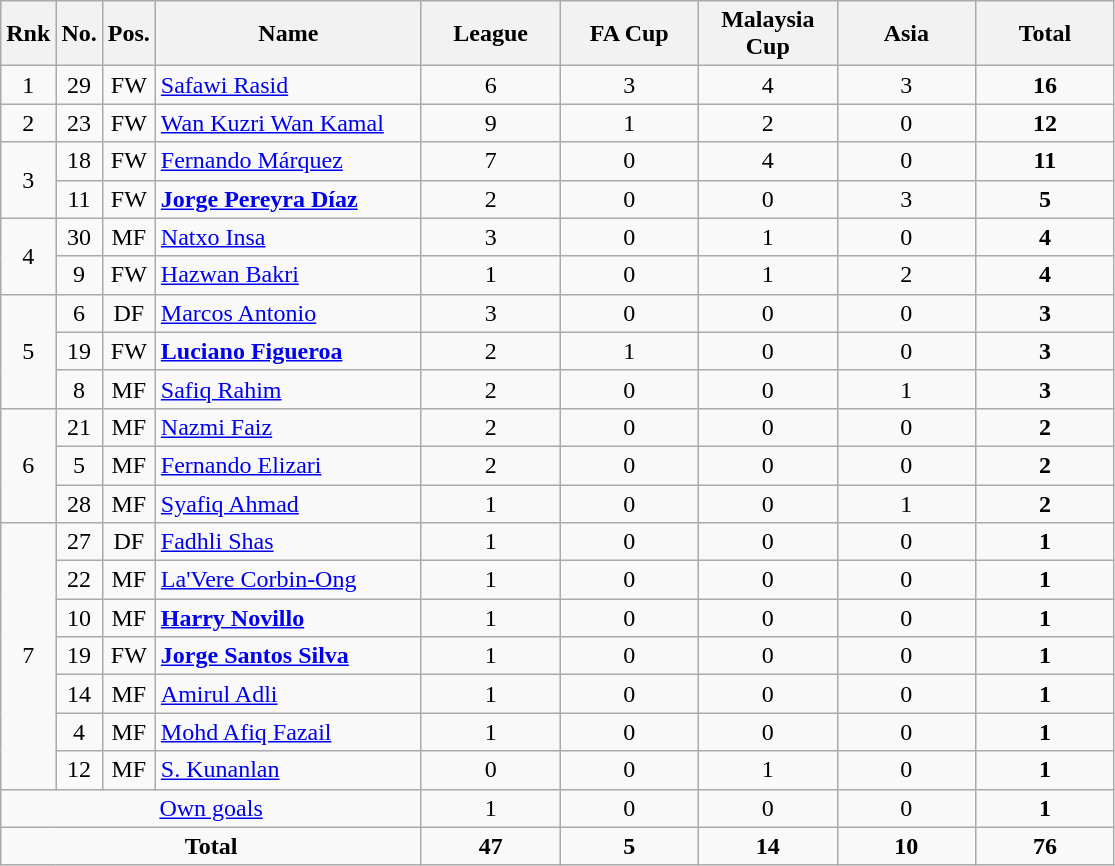<table class="wikitable" style="text-align:center">
<tr>
<th rowspan="1" valign="center">Rnk</th>
<th rowspan="1" valign="center">No.</th>
<th rowspan="1" valign="center">Pos.</th>
<th width=170>Name</th>
<th rowspan="1" width="85">League</th>
<th rowspan="1" width="85">FA Cup</th>
<th rowspan="1" width="85">Malaysia Cup</th>
<th rowspan="1" width="85">Asia</th>
<th rowspan="1" width="85">Total</th>
</tr>
<tr>
<td rowspan=1>1</td>
<td>29</td>
<td>FW</td>
<td align=left> <a href='#'>Safawi Rasid</a></td>
<td>6</td>
<td>3</td>
<td>4</td>
<td>3</td>
<td><strong>16</strong></td>
</tr>
<tr>
<td rowspan=1>2</td>
<td>23</td>
<td>FW</td>
<td align=left> <a href='#'>Wan Kuzri Wan Kamal</a></td>
<td>9</td>
<td>1</td>
<td>2</td>
<td>0</td>
<td><strong>12</strong></td>
</tr>
<tr>
<td rowspan=2>3</td>
<td>18</td>
<td>FW</td>
<td align=left> <a href='#'>Fernando Márquez</a></td>
<td>7</td>
<td>0</td>
<td>4</td>
<td>0</td>
<td><strong>11</strong></td>
</tr>
<tr>
<td>11</td>
<td>FW</td>
<td align=left> <strong><a href='#'>Jorge Pereyra Díaz</a></strong></td>
<td>2</td>
<td>0</td>
<td>0</td>
<td>3</td>
<td><strong>5</strong></td>
</tr>
<tr>
<td rowspan=2>4</td>
<td>30</td>
<td>MF</td>
<td align=left> <a href='#'>Natxo Insa</a></td>
<td>3</td>
<td>0</td>
<td>1</td>
<td>0</td>
<td><strong>4</strong></td>
</tr>
<tr>
<td>9</td>
<td>FW</td>
<td align=left> <a href='#'>Hazwan Bakri</a></td>
<td>1</td>
<td>0</td>
<td>1</td>
<td>2</td>
<td><strong>4</strong></td>
</tr>
<tr>
<td rowspan=3>5</td>
<td>6</td>
<td>DF</td>
<td align=left> <a href='#'>Marcos Antonio</a></td>
<td>3</td>
<td>0</td>
<td>0</td>
<td>0</td>
<td><strong>3</strong></td>
</tr>
<tr>
<td>19</td>
<td>FW</td>
<td align=left> <strong><a href='#'>Luciano Figueroa</a></strong></td>
<td>2</td>
<td>1</td>
<td>0</td>
<td>0</td>
<td><strong>3</strong></td>
</tr>
<tr>
<td>8</td>
<td>MF</td>
<td align=left> <a href='#'>Safiq Rahim</a></td>
<td>2</td>
<td>0</td>
<td>0</td>
<td>1</td>
<td><strong>3</strong></td>
</tr>
<tr>
<td rowspan=3>6</td>
<td>21</td>
<td>MF</td>
<td align=left> <a href='#'>Nazmi Faiz</a></td>
<td>2</td>
<td>0</td>
<td>0</td>
<td>0</td>
<td><strong>2</strong></td>
</tr>
<tr>
<td>5</td>
<td>MF</td>
<td align=left> <a href='#'>Fernando Elizari</a></td>
<td>2</td>
<td>0</td>
<td>0</td>
<td>0</td>
<td><strong>2</strong></td>
</tr>
<tr>
<td>28</td>
<td>MF</td>
<td align=left> <a href='#'>Syafiq Ahmad</a></td>
<td>1</td>
<td>0</td>
<td>0</td>
<td>1</td>
<td><strong>2</strong></td>
</tr>
<tr>
<td rowspan=7>7</td>
<td>27</td>
<td>DF</td>
<td align=left> <a href='#'>Fadhli Shas</a></td>
<td>1</td>
<td>0</td>
<td>0</td>
<td>0</td>
<td><strong>1</strong></td>
</tr>
<tr>
<td>22</td>
<td>MF</td>
<td align=left> <a href='#'>La'Vere Corbin-Ong</a></td>
<td>1</td>
<td>0</td>
<td>0</td>
<td>0</td>
<td><strong>1</strong></td>
</tr>
<tr>
<td>10</td>
<td>MF</td>
<td align=left> <strong><a href='#'>Harry Novillo</a></strong></td>
<td>1</td>
<td>0</td>
<td>0</td>
<td>0</td>
<td><strong>1</strong></td>
</tr>
<tr>
<td>19</td>
<td>FW</td>
<td align=left> <strong><a href='#'>Jorge Santos Silva</a></strong></td>
<td>1</td>
<td>0</td>
<td>0</td>
<td>0</td>
<td><strong>1</strong></td>
</tr>
<tr>
<td>14</td>
<td>MF</td>
<td align=left> <a href='#'>Amirul Adli</a></td>
<td>1</td>
<td>0</td>
<td>0</td>
<td>0</td>
<td><strong>1</strong></td>
</tr>
<tr>
<td>4</td>
<td>MF</td>
<td align=left> <a href='#'>Mohd Afiq Fazail</a></td>
<td>1</td>
<td>0</td>
<td>0</td>
<td>0</td>
<td><strong>1</strong></td>
</tr>
<tr>
<td>12</td>
<td>MF</td>
<td align=left> <a href='#'>S. Kunanlan</a></td>
<td>0</td>
<td>0</td>
<td>1</td>
<td>0</td>
<td><strong>1</strong></td>
</tr>
<tr class="sortbottom">
<td colspan="4"><a href='#'>Own goals</a></td>
<td>1</td>
<td>0</td>
<td>0</td>
<td>0</td>
<td><strong>1</strong></td>
</tr>
<tr class="sortbottom">
<td colspan=4><strong>Total</strong></td>
<td><strong>47</strong></td>
<td><strong>5</strong></td>
<td><strong>14</strong></td>
<td><strong>10</strong></td>
<td><strong>76</strong></td>
</tr>
</table>
